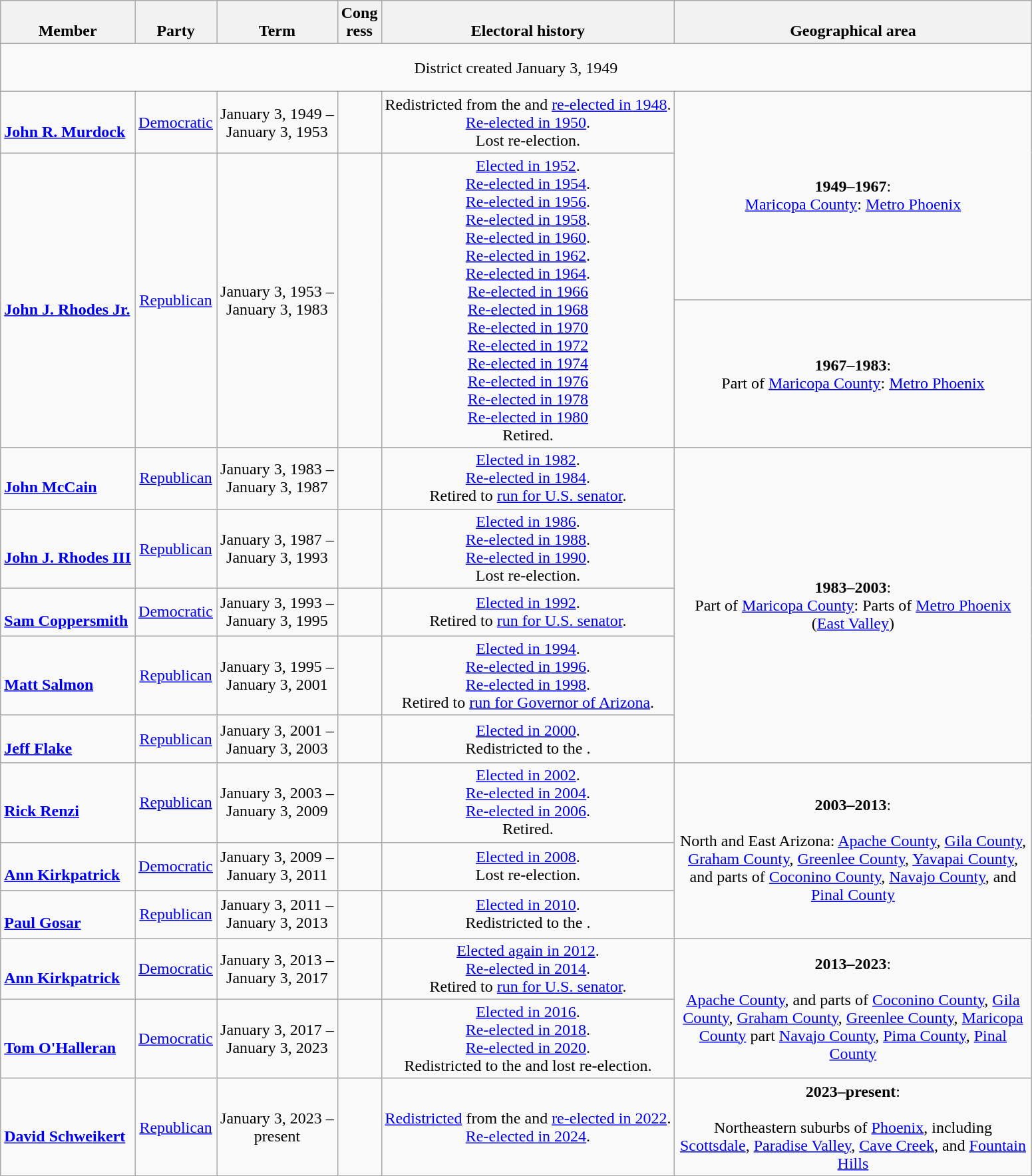<table class=wikitable style="text-align:center">
<tr valign=bottom>
<th>Member</th>
<th>Party</th>
<th>Term</th>
<th>Cong<br>ress</th>
<th>Electoral history</th>
<th width=350>Geographical area</th>
</tr>
<tr style="height:3em">
<td colspan=6>District created January 3, 1949</td>
</tr>
<tr style="height:3em">
<td align=left><br><strong><a href='#'>John R. Murdock</a></strong><br></td>
<td><a href='#'>Democratic</a></td>
<td nowrap>January 3, 1949 –<br>January 3, 1953</td>
<td></td>
<td>Redistricted from the  and <a href='#'>re-elected in 1948</a>.<br><a href='#'>Re-elected in 1950</a>.<br>Lost re-election.</td>
<td rowspan=2><strong>1949–1967</strong>:<br><a href='#'>Maricopa County</a>: <a href='#'>Metro Phoenix</a></td>
</tr>
<tr style="height:3em">
<td rowspan=2 align=left><br><strong><a href='#'>John J. Rhodes Jr.</a></strong><br></td>
<td rowspan=2 ><a href='#'>Republican</a></td>
<td rowspan=2 nowrap>January 3, 1953 –<br>January 3, 1983</td>
<td rowspan=2></td>
<td rowspan=2><a href='#'>Elected in 1952</a>.<br><a href='#'>Re-elected in 1954</a>.<br><a href='#'>Re-elected in 1956</a>.<br><a href='#'>Re-elected in 1958</a>.<br><a href='#'>Re-elected in 1960</a>.<br><a href='#'>Re-elected in 1962</a>.<br><a href='#'>Re-elected in 1964</a>.<br><a href='#'>Re-elected in 1966</a><br><a href='#'>Re-elected in 1968</a><br><a href='#'>Re-elected in 1970</a><br><a href='#'>Re-elected in 1972</a><br><a href='#'>Re-elected in 1974</a><br><a href='#'>Re-elected in 1976</a><br><a href='#'>Re-elected in 1978</a><br><a href='#'>Re-elected in 1980</a><br>Retired.</td>
</tr>
<tr style="height:3em">
<td><strong>1967–1983</strong>:<br>Part of <a href='#'>Maricopa County</a>: <a href='#'>Metro Phoenix</a></td>
</tr>
<tr style="height:3em">
<td align=left><br><strong><a href='#'>John McCain</a></strong><br></td>
<td><a href='#'>Republican</a></td>
<td nowrap>January 3, 1983 –<br>January 3, 1987</td>
<td></td>
<td><a href='#'>Elected in 1982</a>.<br><a href='#'>Re-elected in 1984</a>.<br>Retired to <a href='#'>run for U.S. senator</a>.</td>
<td rowspan=5><strong>1983–2003</strong>:<br>Part of <a href='#'>Maricopa County</a>: Parts of <a href='#'>Metro Phoenix</a> (<a href='#'>East Valley</a>)</td>
</tr>
<tr style="height:3em">
<td align=left><br><strong><a href='#'>John J. Rhodes III</a></strong><br></td>
<td><a href='#'>Republican</a></td>
<td nowrap>January 3, 1987 –<br>January 3, 1993</td>
<td></td>
<td><a href='#'>Elected in 1986</a>.<br><a href='#'>Re-elected in 1988</a>.<br><a href='#'>Re-elected in 1990</a>.<br>Lost re-election.</td>
</tr>
<tr style="height:3em">
<td align=left><br><strong><a href='#'>Sam Coppersmith</a></strong><br></td>
<td><a href='#'>Democratic</a></td>
<td nowrap>January 3, 1993 –<br>January 3, 1995</td>
<td></td>
<td><a href='#'>Elected in 1992</a>.<br>Retired to <a href='#'>run for U.S. senator</a>.</td>
</tr>
<tr style="height:3em">
<td align=left><br><strong><a href='#'>Matt Salmon</a></strong><br></td>
<td><a href='#'>Republican</a></td>
<td nowrap>January 3, 1995 –<br>January 3, 2001</td>
<td></td>
<td><a href='#'>Elected in 1994</a>.<br><a href='#'>Re-elected in 1996</a>.<br><a href='#'>Re-elected in 1998</a>.<br>Retired to <a href='#'>run for Governor of Arizona</a>.</td>
</tr>
<tr style="height:3em">
<td align=left><br><strong><a href='#'>Jeff Flake</a></strong><br></td>
<td><a href='#'>Republican</a></td>
<td nowrap>January 3, 2001 –<br>January 3, 2003</td>
<td></td>
<td><a href='#'>Elected in 2000</a>.<br>Redistricted to the .</td>
</tr>
<tr style="height:3em">
<td align=left><br><strong><a href='#'>Rick Renzi</a></strong><br></td>
<td><a href='#'>Republican</a></td>
<td nowrap>January 3, 2003 –<br>January 3, 2009</td>
<td></td>
<td><a href='#'>Elected in 2002</a>.<br><a href='#'>Re-elected in 2004</a>.<br><a href='#'>Re-elected in 2006</a>.<br>Retired.</td>
<td rowspan=3><strong>2003–2013</strong>:<br><br>North and East Arizona: <a href='#'>Apache County</a>, <a href='#'>Gila County</a>, <a href='#'>Graham County</a>, <a href='#'>Greenlee County</a>, <a href='#'>Yavapai County</a>, and parts of <a href='#'>Coconino County</a>, <a href='#'>Navajo County</a>, and <a href='#'>Pinal County</a></td>
</tr>
<tr style="height:3em">
<td align=left><br><strong><a href='#'>Ann Kirkpatrick</a></strong><br></td>
<td><a href='#'>Democratic</a></td>
<td nowrap>January 3, 2009 –<br>January 3, 2011</td>
<td></td>
<td><a href='#'>Elected in 2008</a>.<br>Lost re-election.</td>
</tr>
<tr style="height:3em">
<td align=left><br><strong><a href='#'>Paul Gosar</a></strong><br></td>
<td><a href='#'>Republican</a></td>
<td nowrap>January 3, 2011 –<br>January 3, 2013</td>
<td></td>
<td><a href='#'>Elected in 2010</a>.<br>Redistricted to the .</td>
</tr>
<tr style="height:3em">
<td align=left><br><strong><a href='#'>Ann Kirkpatrick</a></strong><br></td>
<td><a href='#'>Democratic</a></td>
<td nowrap>January 3, 2013 –<br>January 3, 2017</td>
<td></td>
<td><a href='#'>Elected again in 2012</a>.<br><a href='#'>Re-elected in 2014</a>.<br>Retired to <a href='#'>run for U.S. senator</a>.</td>
<td rowspan=2><strong>2013–2023</strong>:<br><br><a href='#'>Apache County</a>, and parts of <a href='#'>Coconino County</a>, <a href='#'>Gila County</a>, <a href='#'>Graham County</a>, <a href='#'>Greenlee County</a>, <a href='#'>Maricopa County</a> part <a href='#'>Navajo County</a>, <a href='#'>Pima County</a>, <a href='#'>Pinal County</a></td>
</tr>
<tr style="height:3em">
<td align=left><br><strong><a href='#'>Tom O'Halleran</a></strong><br></td>
<td><a href='#'>Democratic</a></td>
<td nowrap>January 3, 2017 –<br>January 3, 2023</td>
<td></td>
<td><a href='#'>Elected in 2016</a>.<br><a href='#'>Re-elected in 2018</a>.<br><a href='#'>Re-elected in 2020</a>.<br>Redistricted to the  and lost re-election.</td>
</tr>
<tr style="height:3em">
<td align=left><br><strong><a href='#'>David Schweikert</a></strong><br></td>
<td><a href='#'>Republican</a></td>
<td nowrap>January 3, 2023 –<br>present</td>
<td></td>
<td><a href='#'>Redistricted</a> from the  and <a href='#'>re-elected in 2022</a>.<br><a href='#'>Re-elected in 2024</a>.</td>
<td><strong>2023–present</strong>:<br><br>Northeastern suburbs of <a href='#'>Phoenix</a>, including <a href='#'>Scottsdale</a>, <a href='#'>Paradise Valley</a>, <a href='#'>Cave Creek</a>, and <a href='#'>Fountain Hills</a></td>
</tr>
</table>
